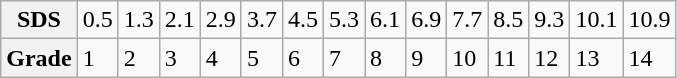<table class="wikitable">
<tr>
<th>SDS</th>
<td>0.5</td>
<td>1.3</td>
<td>2.1</td>
<td>2.9</td>
<td>3.7</td>
<td>4.5</td>
<td>5.3</td>
<td>6.1</td>
<td>6.9</td>
<td>7.7</td>
<td>8.5</td>
<td>9.3</td>
<td>10.1</td>
<td>10.9</td>
</tr>
<tr>
<th>Grade</th>
<td>1</td>
<td>2</td>
<td>3</td>
<td>4</td>
<td>5</td>
<td>6</td>
<td>7</td>
<td>8</td>
<td>9</td>
<td>10</td>
<td>11</td>
<td>12</td>
<td>13</td>
<td>14</td>
</tr>
</table>
